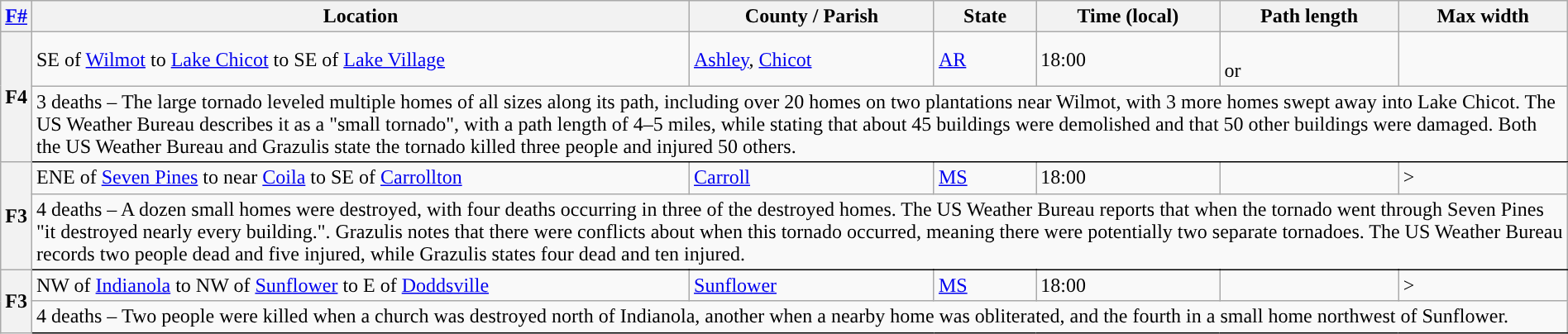<table class="wikitable sortable" style="width:100%;">
<tr>
<th scope="col" align="center"><a href='#'>F#</a></th>
<th scope="col" align="center" class="unsortable">Location</th>
<th scope="col" align="center" class="unsortable">County / Parish</th>
<th scope="col" align="center">State</th>
<th scope="col" align="center">Time (local)</th>
<th scope="col" align="center">Path length</th>
<th scope="col" align="center">Max width</th>
</tr>
<tr>
<th scope="row" rowspan="2" style="background-color:#">F4</th>
<td>SE of <a href='#'>Wilmot</a> to <a href='#'>Lake Chicot</a> to SE of <a href='#'>Lake Village</a></td>
<td><a href='#'>Ashley</a>, <a href='#'>Chicot</a></td>
<td><a href='#'>AR</a></td>
<td>18:00</td>
<td><br>or<br></td>
<td></td>
</tr>
<tr class="expand-child">
<td colspan="8" style=" border-bottom: 1px solid black;">3 deaths – The large tornado leveled multiple homes of all sizes along its path, including over 20 homes on two plantations near Wilmot, with 3 more homes swept away into Lake Chicot. The US Weather Bureau describes it as a "small tornado", with a path length of 4–5 miles, while stating that about 45 buildings were demolished and that 50 other buildings were damaged. Both the US Weather Bureau and Grazulis state the tornado killed three people and injured 50 others.</td>
</tr>
<tr>
<th scope="row" rowspan="2" style="background-color:#">F3</th>
<td>ENE of <a href='#'>Seven Pines</a> to near <a href='#'>Coila</a> to SE of <a href='#'>Carrollton</a></td>
<td><a href='#'>Carroll</a></td>
<td><a href='#'>MS</a></td>
<td>18:00</td>
<td></td>
<td>></td>
</tr>
<tr class="expand-child">
<td colspan="8" style=" border-bottom: 1px solid black;">4 deaths – A dozen small homes were destroyed, with four deaths occurring in three of the destroyed homes. The US Weather Bureau reports that when the tornado went through Seven Pines "it destroyed nearly every building.". Grazulis notes that there were conflicts about when this tornado occurred, meaning there were potentially two separate tornadoes. The US Weather Bureau records two people dead and five injured, while Grazulis states four dead and ten injured.</td>
</tr>
<tr>
<th scope="row" rowspan="2" style="background-color:#">F3</th>
<td>NW of <a href='#'>Indianola</a> to NW of <a href='#'>Sunflower</a> to E of <a href='#'>Doddsville</a></td>
<td><a href='#'>Sunflower</a></td>
<td><a href='#'>MS</a></td>
<td>18:00</td>
<td></td>
<td>></td>
</tr>
<tr class="expand-child">
<td colspan="8" style=" border-bottom: 1px solid black;">4 deaths – Two people were killed when a church was destroyed north of Indianola, another when a nearby home was obliterated, and the fourth in a small home northwest of Sunflower.</td>
</tr>
</table>
